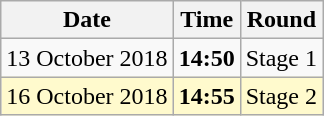<table class="wikitable">
<tr>
<th>Date</th>
<th>Time</th>
<th>Round</th>
</tr>
<tr>
<td>13 October 2018</td>
<td><strong>14:50</strong></td>
<td>Stage 1</td>
</tr>
<tr>
<td style=background:lemonchiffon>16 October 2018</td>
<td style=background:lemonchiffon><strong>14:55</strong></td>
<td style=background:lemonchiffon>Stage   2</td>
</tr>
</table>
